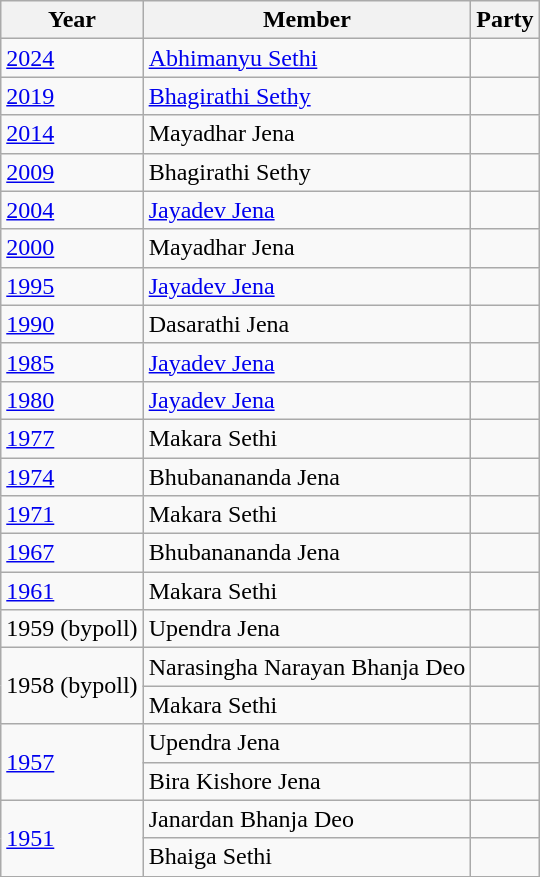<table class="wikitable sortable">
<tr>
<th>Year</th>
<th>Member</th>
<th colspan=2>Party</th>
</tr>
<tr>
<td><a href='#'>2024</a></td>
<td><a href='#'>Abhimanyu Sethi</a></td>
<td></td>
</tr>
<tr>
<td><a href='#'>2019</a></td>
<td><a href='#'>Bhagirathi Sethy</a></td>
<td></td>
</tr>
<tr>
<td><a href='#'>2014</a></td>
<td>Mayadhar Jena</td>
<td></td>
</tr>
<tr>
<td><a href='#'>2009</a></td>
<td>Bhagirathi Sethy</td>
<td></td>
</tr>
<tr>
<td><a href='#'>2004</a></td>
<td><a href='#'>Jayadev Jena</a></td>
<td></td>
</tr>
<tr>
<td><a href='#'>2000</a></td>
<td>Mayadhar Jena</td>
<td></td>
</tr>
<tr>
<td><a href='#'>1995</a></td>
<td><a href='#'>Jayadev Jena</a></td>
<td></td>
</tr>
<tr>
<td><a href='#'>1990</a></td>
<td>Dasarathi Jena</td>
<td></td>
</tr>
<tr>
<td><a href='#'>1985</a></td>
<td><a href='#'>Jayadev Jena</a></td>
<td></td>
</tr>
<tr>
<td><a href='#'>1980</a></td>
<td><a href='#'>Jayadev Jena</a></td>
<td></td>
</tr>
<tr>
<td><a href='#'>1977</a></td>
<td>Makara Sethi</td>
<td></td>
</tr>
<tr>
<td><a href='#'>1974</a></td>
<td>Bhubanananda Jena</td>
<td></td>
</tr>
<tr>
<td><a href='#'>1971</a></td>
<td>Makara Sethi</td>
<td></td>
</tr>
<tr>
<td><a href='#'>1967</a></td>
<td>Bhubanananda Jena</td>
<td></td>
</tr>
<tr>
<td><a href='#'>1961</a></td>
<td>Makara Sethi</td>
<td></td>
</tr>
<tr>
<td>1959 (bypoll)</td>
<td>Upendra Jena</td>
<td></td>
</tr>
<tr>
<td rowspan="2">1958 (bypoll)</td>
<td>Narasingha Narayan Bhanja Deo</td>
<td></td>
</tr>
<tr>
<td>Makara Sethi</td>
<td></td>
</tr>
<tr>
<td rowspan="2"><a href='#'>1957</a></td>
<td>Upendra Jena</td>
<td></td>
</tr>
<tr>
<td>Bira Kishore Jena</td>
<td></td>
</tr>
<tr>
<td rowspan="2"><a href='#'>1951</a></td>
<td>Janardan Bhanja Deo</td>
<td></td>
</tr>
<tr>
<td>Bhaiga Sethi</td>
<td></td>
</tr>
<tr>
</tr>
</table>
